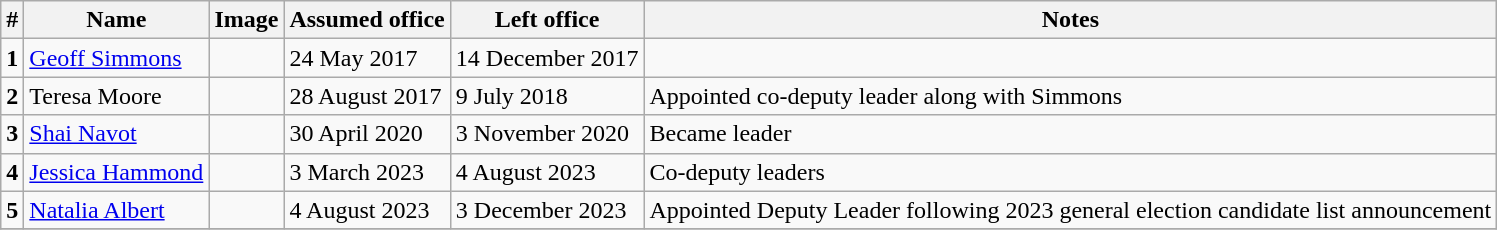<table class="wikitable">
<tr>
<th>#</th>
<th>Name</th>
<th>Image</th>
<th>Assumed office</th>
<th>Left office</th>
<th>Notes</th>
</tr>
<tr>
<td><strong>1</strong></td>
<td><a href='#'>Geoff Simmons</a></td>
<td></td>
<td>24 May 2017</td>
<td>14 December 2017</td>
<td></td>
</tr>
<tr>
<td><strong>2</strong></td>
<td>Teresa Moore</td>
<td></td>
<td>28 August 2017</td>
<td>9 July 2018</td>
<td>Appointed co-deputy leader along with Simmons</td>
</tr>
<tr>
<td rowspan=2><strong>3</strong></td>
<td rowspan=2><a href='#'>Shai Navot</a></td>
<td rowspan=2></td>
<td>30 April 2020</td>
<td>3 November 2020</td>
<td>Became leader</td>
</tr>
<tr>
<td rowspan=2>3 March 2023</td>
<td rowspan=2>4 August 2023</td>
<td rowspan=2>Co-deputy leaders</td>
</tr>
<tr>
<td><strong>4</strong></td>
<td><a href='#'>Jessica Hammond</a></td>
<td></td>
</tr>
<tr>
<td><strong>5</strong></td>
<td><a href='#'>Natalia Albert</a></td>
<td></td>
<td>4 August 2023</td>
<td>3 December 2023</td>
<td>Appointed Deputy Leader following 2023 general election candidate list announcement</td>
</tr>
<tr>
</tr>
</table>
